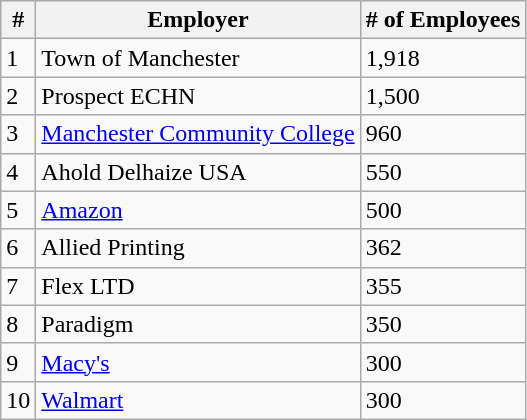<table class="wikitable">
<tr>
<th>#</th>
<th>Employer</th>
<th># of Employees</th>
</tr>
<tr>
<td>1</td>
<td>Town of Manchester</td>
<td>1,918</td>
</tr>
<tr>
<td>2</td>
<td>Prospect ECHN</td>
<td>1,500</td>
</tr>
<tr>
<td>3</td>
<td><a href='#'>Manchester Community College</a></td>
<td>960</td>
</tr>
<tr>
<td>4</td>
<td>Ahold Delhaize USA</td>
<td>550</td>
</tr>
<tr>
<td>5</td>
<td><a href='#'>Amazon</a></td>
<td>500</td>
</tr>
<tr>
<td>6</td>
<td>Allied Printing</td>
<td>362</td>
</tr>
<tr>
<td>7</td>
<td>Flex LTD</td>
<td>355</td>
</tr>
<tr>
<td>8</td>
<td>Paradigm</td>
<td>350</td>
</tr>
<tr>
<td>9</td>
<td><a href='#'>Macy's</a></td>
<td>300</td>
</tr>
<tr>
<td>10</td>
<td><a href='#'>Walmart</a></td>
<td>300</td>
</tr>
</table>
